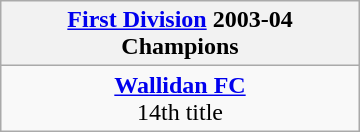<table class="wikitable" style="margin: 0 auto; width: 240px;">
<tr>
<th><a href='#'>First Division</a> 2003-04<br>Champions</th>
</tr>
<tr>
<td align=center><strong><a href='#'>Wallidan FC</a></strong><br>14th title</td>
</tr>
</table>
